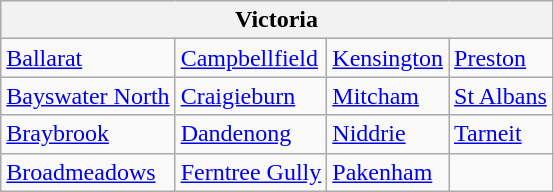<table class="wikitable">
<tr>
<th colspan="4">Victoria</th>
</tr>
<tr>
<td><a href='#'>Ballarat</a></td>
<td><a href='#'>Campbellfield</a></td>
<td><a href='#'>Kensington</a></td>
<td><a href='#'>Preston</a></td>
</tr>
<tr>
<td><a href='#'>Bayswater North</a></td>
<td><a href='#'>Craigieburn</a></td>
<td><a href='#'>Mitcham</a></td>
<td><a href='#'>St Albans</a></td>
</tr>
<tr>
<td><a href='#'>Braybrook</a></td>
<td><a href='#'>Dandenong</a></td>
<td><a href='#'>Niddrie</a></td>
<td><a href='#'>Tarneit</a></td>
</tr>
<tr>
<td><a href='#'>Broadmeadows</a></td>
<td><a href='#'>Ferntree Gully</a></td>
<td><a href='#'>Pakenham</a></td>
<td></td>
</tr>
</table>
